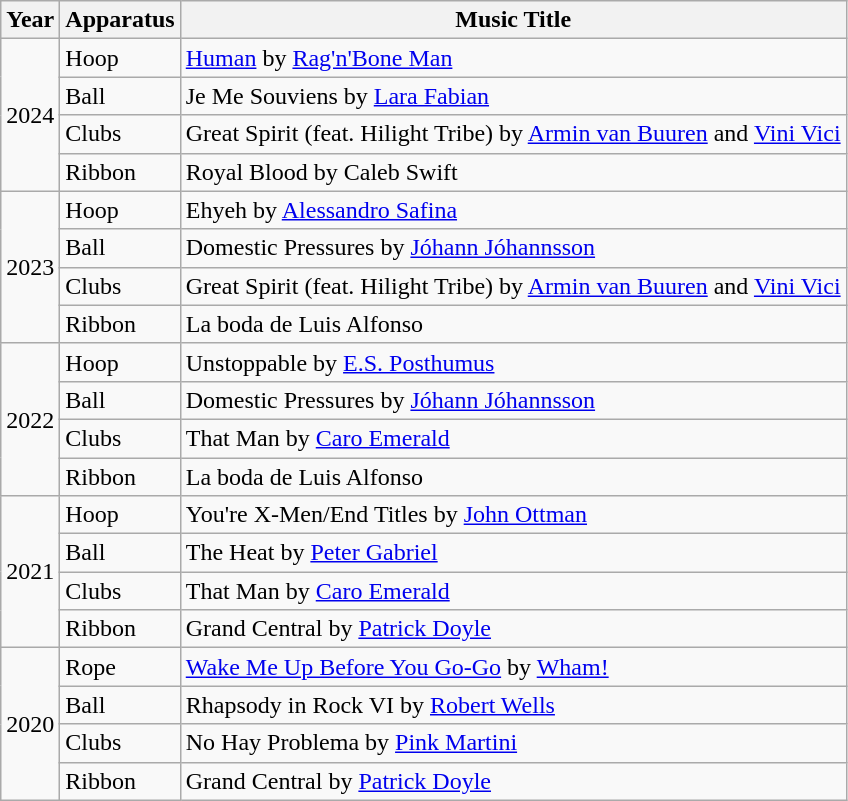<table class="wikitable">
<tr>
<th>Year</th>
<th>Apparatus</th>
<th>Music Title</th>
</tr>
<tr>
<td rowspan="4">2024</td>
<td>Hoop</td>
<td><a href='#'>Human</a> by <a href='#'>Rag'n'Bone Man</a></td>
</tr>
<tr>
<td>Ball</td>
<td>Je Me Souviens by <a href='#'>Lara Fabian</a></td>
</tr>
<tr>
<td>Clubs</td>
<td>Great Spirit (feat. Hilight Tribe) by <a href='#'>Armin van Buuren</a> and <a href='#'>Vini Vici</a></td>
</tr>
<tr>
<td>Ribbon</td>
<td>Royal Blood by Caleb Swift</td>
</tr>
<tr>
<td rowspan="4">2023</td>
<td>Hoop</td>
<td>Ehyeh by <a href='#'>Alessandro Safina</a></td>
</tr>
<tr>
<td>Ball</td>
<td>Domestic Pressures by <a href='#'>Jóhann Jóhannsson</a></td>
</tr>
<tr>
<td>Clubs</td>
<td>Great Spirit (feat. Hilight Tribe) by <a href='#'>Armin van Buuren</a> and <a href='#'>Vini Vici</a></td>
</tr>
<tr>
<td>Ribbon</td>
<td>La boda de Luis Alfonso</td>
</tr>
<tr>
<td rowspan="4">2022</td>
<td>Hoop</td>
<td>Unstoppable by <a href='#'>E.S. Posthumus</a></td>
</tr>
<tr>
<td>Ball</td>
<td>Domestic Pressures by <a href='#'>Jóhann Jóhannsson</a></td>
</tr>
<tr>
<td>Clubs</td>
<td>That Man by <a href='#'>Caro Emerald</a></td>
</tr>
<tr>
<td>Ribbon</td>
<td>La boda de Luis Alfonso</td>
</tr>
<tr>
<td rowspan="4">2021</td>
<td>Hoop</td>
<td>You're X-Men/End Titles by <a href='#'>John Ottman</a></td>
</tr>
<tr>
<td>Ball</td>
<td>The Heat by <a href='#'>Peter Gabriel</a></td>
</tr>
<tr>
<td>Clubs</td>
<td>That Man by <a href='#'>Caro Emerald</a></td>
</tr>
<tr>
<td>Ribbon</td>
<td>Grand Central by <a href='#'>Patrick Doyle</a></td>
</tr>
<tr>
<td rowspan="4">2020</td>
<td>Rope</td>
<td><a href='#'>Wake Me Up Before You Go-Go</a> by <a href='#'>Wham!</a></td>
</tr>
<tr>
<td>Ball</td>
<td>Rhapsody in Rock VI by <a href='#'>Robert Wells</a></td>
</tr>
<tr>
<td>Clubs</td>
<td>No Hay Problema by <a href='#'>Pink Martini</a></td>
</tr>
<tr>
<td>Ribbon</td>
<td>Grand Central by <a href='#'>Patrick Doyle</a></td>
</tr>
</table>
